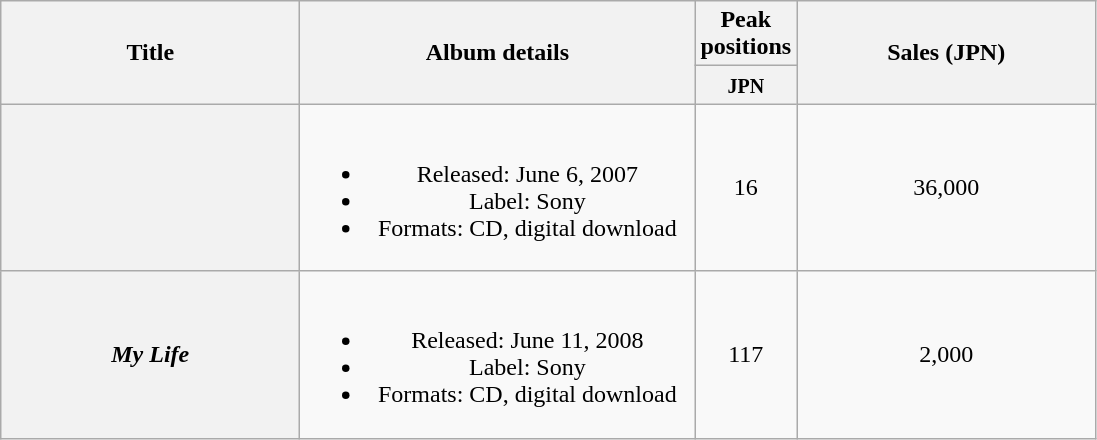<table class="wikitable plainrowheaders" style="text-align:center;">
<tr>
<th style="width:12em;" rowspan="2">Title</th>
<th style="width:16em;" rowspan="2">Album details</th>
<th colspan="1">Peak positions</th>
<th style="width:12em;" rowspan="2">Sales (JPN)</th>
</tr>
<tr>
<th style="width:2.5em;"><small>JPN</small><br></th>
</tr>
<tr>
<th scope="row"></th>
<td><br><ul><li>Released: June 6, 2007 </li><li>Label: Sony</li><li>Formats: CD, digital download</li></ul></td>
<td>16</td>
<td>36,000</td>
</tr>
<tr>
<th scope="row"><em>My Life</em></th>
<td><br><ul><li>Released: June 11, 2008 </li><li>Label: Sony</li><li>Formats: CD, digital download</li></ul></td>
<td>117</td>
<td>2,000</td>
</tr>
</table>
